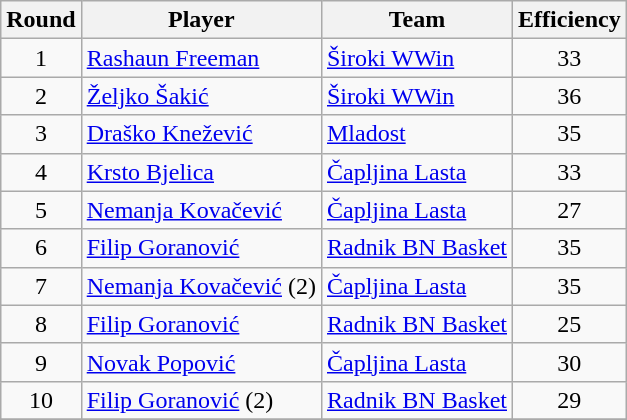<table class="wikitable sortable" style="text-align: center;">
<tr>
<th align="center">Round</th>
<th align="center">Player</th>
<th align="center">Team</th>
<th align="center">Efficiency</th>
</tr>
<tr>
<td>1</td>
<td align="left"> <a href='#'>Rashaun Freeman</a></td>
<td align="left"><a href='#'>Široki WWin</a></td>
<td>33</td>
</tr>
<tr>
<td>2</td>
<td align="left"> <a href='#'>Željko Šakić</a></td>
<td align="left"><a href='#'>Široki WWin</a></td>
<td>36</td>
</tr>
<tr>
<td>3</td>
<td align="left"> <a href='#'>Draško Knežević</a></td>
<td align="left"><a href='#'>Mladost</a></td>
<td>35</td>
</tr>
<tr>
<td>4</td>
<td align="left"> <a href='#'>Krsto Bjelica</a></td>
<td align="left"><a href='#'>Čapljina Lasta</a></td>
<td>33</td>
</tr>
<tr>
<td>5</td>
<td align="left"> <a href='#'>Nemanja Kovačević</a></td>
<td align="left"><a href='#'>Čapljina Lasta</a></td>
<td>27</td>
</tr>
<tr>
<td>6</td>
<td align="left"> <a href='#'>Filip Goranović</a></td>
<td align="left"><a href='#'>Radnik BN Basket</a></td>
<td>35</td>
</tr>
<tr>
<td>7</td>
<td align="left"> <a href='#'>Nemanja Kovačević</a> (2)</td>
<td align="left"><a href='#'>Čapljina Lasta</a></td>
<td>35</td>
</tr>
<tr>
<td>8</td>
<td align="left"> <a href='#'>Filip Goranović</a></td>
<td align="left"><a href='#'>Radnik BN Basket</a></td>
<td>25</td>
</tr>
<tr>
<td>9</td>
<td align="left"> <a href='#'>Novak Popović</a></td>
<td align="left"><a href='#'>Čapljina Lasta</a></td>
<td>30</td>
</tr>
<tr>
<td>10</td>
<td align="left"> <a href='#'>Filip Goranović</a> (2)</td>
<td align="left"><a href='#'>Radnik BN Basket</a></td>
<td>29</td>
</tr>
<tr>
</tr>
</table>
